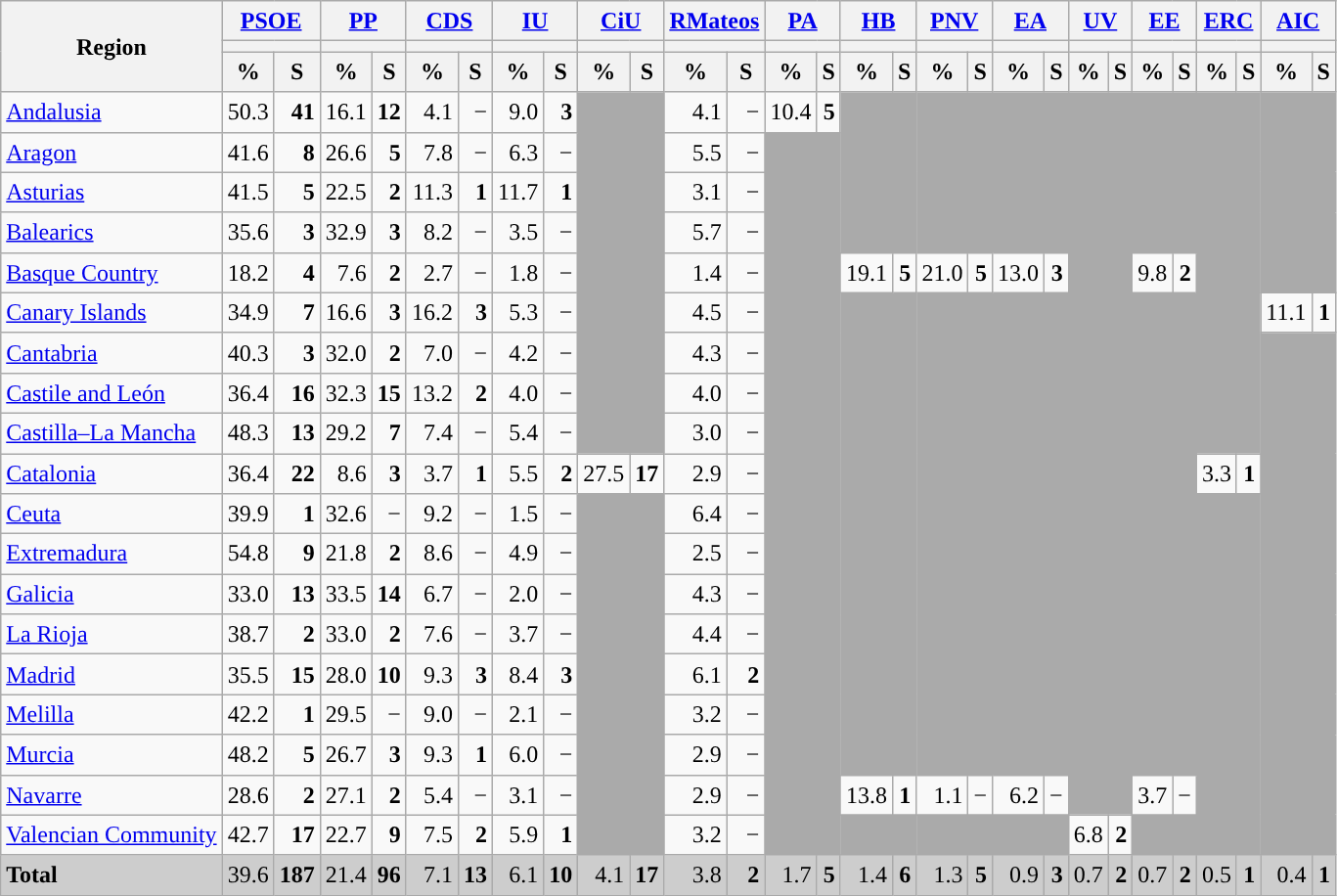<table class="wikitable sortable" style="text-align:right; line-height:20px">
<tr>
<th rowspan="3">Region</th>
<th colspan="2" width="30px" class="unsortable"><a href='#'>PSOE</a></th>
<th colspan="2" width="30px" class="unsortable"><a href='#'>PP</a></th>
<th colspan="2" width="30px" class="unsortable"><a href='#'>CDS</a></th>
<th colspan="2" width="30px" class="unsortable"><a href='#'>IU</a></th>
<th colspan="2" width="30px" class="unsortable"><a href='#'>CiU</a></th>
<th colspan="2" width="30px" class="unsortable"><a href='#'>RMateos</a></th>
<th colspan="2" width="30px" class="unsortable"><a href='#'>PA</a></th>
<th colspan="2" width="30px" class="unsortable"><a href='#'>HB</a></th>
<th colspan="2" width="30px" class="unsortable"><a href='#'>PNV</a></th>
<th colspan="2" width="30px" class="unsortable"><a href='#'>EA</a></th>
<th colspan="2" width="30px" class="unsortable"><a href='#'>UV</a></th>
<th colspan="2" width="30px" class="unsortable"><a href='#'>EE</a></th>
<th colspan="2" width="30px" class="unsortable"><a href='#'>ERC</a></th>
<th colspan="2" width="30px" class="unsortable"><a href='#'>AIC</a></th>
</tr>
<tr>
<th colspan="2" style="background:"></th>
<th colspan="2" style="background:"></th>
<th colspan="2" style="background:"></th>
<th colspan="2" style="background:"></th>
<th colspan="2" style="background:"></th>
<th colspan="2" style="background:"></th>
<th colspan="2" style="background:"></th>
<th colspan="2" style="background:"></th>
<th colspan="2" style="background:"></th>
<th colspan="2" style="background:"></th>
<th colspan="2" style="background:"></th>
<th colspan="2" style="background:"></th>
<th colspan="2" style="background:"></th>
<th colspan="2" style="background:"></th>
</tr>
<tr>
<th data-sort-type="number">%</th>
<th data-sort-type="number">S</th>
<th data-sort-type="number">%</th>
<th data-sort-type="number">S</th>
<th data-sort-type="number">%</th>
<th data-sort-type="number">S</th>
<th data-sort-type="number">%</th>
<th data-sort-type="number">S</th>
<th data-sort-type="number">%</th>
<th data-sort-type="number">S</th>
<th data-sort-type="number">%</th>
<th data-sort-type="number">S</th>
<th data-sort-type="number">%</th>
<th data-sort-type="number">S</th>
<th data-sort-type="number">%</th>
<th data-sort-type="number">S</th>
<th data-sort-type="number">%</th>
<th data-sort-type="number">S</th>
<th data-sort-type="number">%</th>
<th data-sort-type="number">S</th>
<th data-sort-type="number">%</th>
<th data-sort-type="number">S</th>
<th data-sort-type="number">%</th>
<th data-sort-type="number">S</th>
<th data-sort-type="number">%</th>
<th data-sort-type="number">S</th>
<th data-sort-type="number">%</th>
<th data-sort-type="number">S</th>
</tr>
<tr>
<td align="left"><a href='#'>Andalusia</a></td>
<td style="background:">50.3</td>
<td><strong>41</strong></td>
<td>16.1</td>
<td><strong>12</strong></td>
<td>4.1</td>
<td>−</td>
<td>9.0</td>
<td><strong>3</strong></td>
<td colspan="2" rowspan="9" bgcolor="#AAAAAA"></td>
<td>4.1</td>
<td>−</td>
<td>10.4</td>
<td><strong>5</strong></td>
<td colspan="2" rowspan="4" bgcolor="#AAAAAA"></td>
<td colspan="2" rowspan="4" bgcolor="#AAAAAA"></td>
<td colspan="2" rowspan="4" bgcolor="#AAAAAA"></td>
<td colspan="2" rowspan="18" bgcolor="#AAAAAA"></td>
<td colspan="2" rowspan="4" bgcolor="#AAAAAA"></td>
<td colspan="2" rowspan="9" bgcolor="#AAAAAA"></td>
<td colspan="2" rowspan="5" bgcolor="#AAAAAA"></td>
</tr>
<tr>
<td align="left"><a href='#'>Aragon</a></td>
<td style="background:">41.6</td>
<td><strong>8</strong></td>
<td>26.6</td>
<td><strong>5</strong></td>
<td>7.8</td>
<td>−</td>
<td>6.3</td>
<td>−</td>
<td>5.5</td>
<td>−</td>
<td colspan="2" rowspan="18" bgcolor="#AAAAAA"></td>
</tr>
<tr>
<td align="left"><a href='#'>Asturias</a></td>
<td style="background:">41.5</td>
<td><strong>5</strong></td>
<td>22.5</td>
<td><strong>2</strong></td>
<td>11.3</td>
<td><strong>1</strong></td>
<td>11.7</td>
<td><strong>1</strong></td>
<td>3.1</td>
<td>−</td>
</tr>
<tr>
<td align="left"><a href='#'>Balearics</a></td>
<td style="background:">35.6</td>
<td><strong>3</strong></td>
<td>32.9</td>
<td><strong>3</strong></td>
<td>8.2</td>
<td>−</td>
<td>3.5</td>
<td>−</td>
<td>5.7</td>
<td>−</td>
</tr>
<tr>
<td align="left"><a href='#'>Basque Country</a></td>
<td>18.2</td>
<td><strong>4</strong></td>
<td>7.6</td>
<td><strong>2</strong></td>
<td>2.7</td>
<td>−</td>
<td>1.8</td>
<td>−</td>
<td>1.4</td>
<td>−</td>
<td>19.1</td>
<td><strong>5</strong></td>
<td style="background:">21.0</td>
<td><strong>5</strong></td>
<td>13.0</td>
<td><strong>3</strong></td>
<td>9.8</td>
<td><strong>2</strong></td>
</tr>
<tr>
<td align="left"><a href='#'>Canary Islands</a></td>
<td style="background:">34.9</td>
<td><strong>7</strong></td>
<td>16.6</td>
<td><strong>3</strong></td>
<td>16.2</td>
<td><strong>3</strong></td>
<td>5.3</td>
<td>−</td>
<td>4.5</td>
<td>−</td>
<td colspan="2" rowspan="12" bgcolor="#AAAAAA"></td>
<td colspan="2" rowspan="12" bgcolor="#AAAAAA"></td>
<td colspan="2" rowspan="12" bgcolor="#AAAAAA"></td>
<td colspan="2" rowspan="12" bgcolor="#AAAAAA"></td>
<td>11.1</td>
<td><strong>1</strong></td>
</tr>
<tr>
<td align="left"><a href='#'>Cantabria</a></td>
<td style="background:">40.3</td>
<td><strong>3</strong></td>
<td>32.0</td>
<td><strong>2</strong></td>
<td>7.0</td>
<td>−</td>
<td>4.2</td>
<td>−</td>
<td>4.3</td>
<td>−</td>
<td colspan="2" rowspan="13" bgcolor="#AAAAAA"></td>
</tr>
<tr>
<td align="left"><a href='#'>Castile and León</a></td>
<td style="background:">36.4</td>
<td><strong>16</strong></td>
<td>32.3</td>
<td><strong>15</strong></td>
<td>13.2</td>
<td><strong>2</strong></td>
<td>4.0</td>
<td>−</td>
<td>4.0</td>
<td>−</td>
</tr>
<tr>
<td align="left"><a href='#'>Castilla–La Mancha</a></td>
<td style="background:">48.3</td>
<td><strong>13</strong></td>
<td>29.2</td>
<td><strong>7</strong></td>
<td>7.4</td>
<td>−</td>
<td>5.4</td>
<td>−</td>
<td>3.0</td>
<td>−</td>
</tr>
<tr>
<td align="left"><a href='#'>Catalonia</a></td>
<td style="background:">36.4</td>
<td><strong>22</strong></td>
<td>8.6</td>
<td><strong>3</strong></td>
<td>3.7</td>
<td><strong>1</strong></td>
<td>5.5</td>
<td><strong>2</strong></td>
<td>27.5</td>
<td><strong>17</strong></td>
<td>2.9</td>
<td>−</td>
<td>3.3</td>
<td><strong>1</strong></td>
</tr>
<tr>
<td align="left"><a href='#'>Ceuta</a></td>
<td style="background:">39.9</td>
<td><strong>1</strong></td>
<td>32.6</td>
<td>−</td>
<td>9.2</td>
<td>−</td>
<td>1.5</td>
<td>−</td>
<td colspan="2" rowspan="9" bgcolor="#AAAAAA"></td>
<td>6.4</td>
<td>−</td>
<td colspan="2" rowspan="9" bgcolor="#AAAAAA"></td>
</tr>
<tr>
<td align="left"><a href='#'>Extremadura</a></td>
<td style="background:">54.8</td>
<td><strong>9</strong></td>
<td>21.8</td>
<td><strong>2</strong></td>
<td>8.6</td>
<td>−</td>
<td>4.9</td>
<td>−</td>
<td>2.5</td>
<td>−</td>
</tr>
<tr>
<td align="left"><a href='#'>Galicia</a></td>
<td>33.0</td>
<td><strong>13</strong></td>
<td style="background:">33.5</td>
<td><strong>14</strong></td>
<td>6.7</td>
<td>−</td>
<td>2.0</td>
<td>−</td>
<td>4.3</td>
<td>−</td>
</tr>
<tr>
<td align="left"><a href='#'>La Rioja</a></td>
<td style="background:">38.7</td>
<td><strong>2</strong></td>
<td>33.0</td>
<td><strong>2</strong></td>
<td>7.6</td>
<td>−</td>
<td>3.7</td>
<td>−</td>
<td>4.4</td>
<td>−</td>
</tr>
<tr>
<td align="left"><a href='#'>Madrid</a></td>
<td style="background:">35.5</td>
<td><strong>15</strong></td>
<td>28.0</td>
<td><strong>10</strong></td>
<td>9.3</td>
<td><strong>3</strong></td>
<td>8.4</td>
<td><strong>3</strong></td>
<td>6.1</td>
<td><strong>2</strong></td>
</tr>
<tr>
<td align="left"><a href='#'>Melilla</a></td>
<td style="background:">42.2</td>
<td><strong>1</strong></td>
<td>29.5</td>
<td>−</td>
<td>9.0</td>
<td>−</td>
<td>2.1</td>
<td>−</td>
<td>3.2</td>
<td>−</td>
</tr>
<tr>
<td align="left"><a href='#'>Murcia</a></td>
<td style="background:">48.2</td>
<td><strong>5</strong></td>
<td>26.7</td>
<td><strong>3</strong></td>
<td>9.3</td>
<td><strong>1</strong></td>
<td>6.0</td>
<td>−</td>
<td>2.9</td>
<td>−</td>
</tr>
<tr>
<td align="left"><a href='#'>Navarre</a></td>
<td style="background:">28.6</td>
<td><strong>2</strong></td>
<td>27.1</td>
<td><strong>2</strong></td>
<td>5.4</td>
<td>−</td>
<td>3.1</td>
<td>−</td>
<td>2.9</td>
<td>−</td>
<td>13.8</td>
<td><strong>1</strong></td>
<td>1.1</td>
<td>−</td>
<td>6.2</td>
<td>−</td>
<td>3.7</td>
<td>−</td>
</tr>
<tr>
<td align="left"><a href='#'>Valencian Community</a></td>
<td style="background:">42.7</td>
<td><strong>17</strong></td>
<td>22.7</td>
<td><strong>9</strong></td>
<td>7.5</td>
<td><strong>2</strong></td>
<td>5.9</td>
<td><strong>1</strong></td>
<td>3.2</td>
<td>−</td>
<td colspan="2" bgcolor="#AAAAAA"></td>
<td colspan="2" bgcolor="#AAAAAA"></td>
<td colspan="2" bgcolor="#AAAAAA"></td>
<td>6.8</td>
<td><strong>2</strong></td>
<td colspan="2" bgcolor="#AAAAAA"></td>
</tr>
<tr style="background:#CDCDCD;">
<td align="left"><strong>Total</strong></td>
<td style="background:">39.6</td>
<td><strong>187</strong></td>
<td>21.4</td>
<td><strong>96</strong></td>
<td>7.1</td>
<td><strong>13</strong></td>
<td>6.1</td>
<td><strong>10</strong></td>
<td>4.1</td>
<td><strong>17</strong></td>
<td>3.8</td>
<td><strong>2</strong></td>
<td>1.7</td>
<td><strong>5</strong></td>
<td>1.4</td>
<td><strong>6</strong></td>
<td>1.3</td>
<td><strong>5</strong></td>
<td>0.9</td>
<td><strong>3</strong></td>
<td>0.7</td>
<td><strong>2</strong></td>
<td>0.7</td>
<td><strong>2</strong></td>
<td>0.5</td>
<td><strong>1</strong></td>
<td>0.4</td>
<td><strong>1</strong></td>
</tr>
</table>
